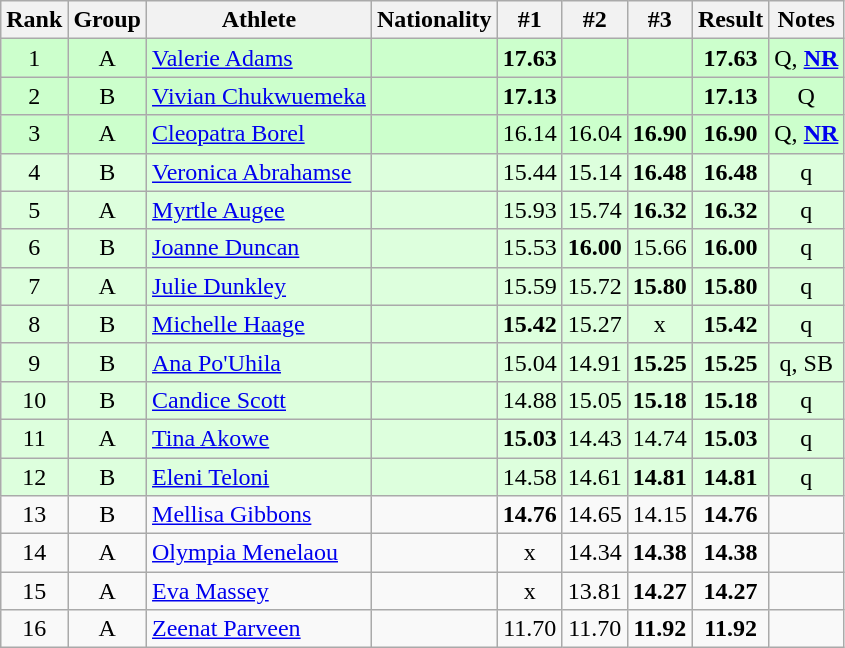<table class="wikitable sortable" style="text-align:center">
<tr>
<th>Rank</th>
<th>Group</th>
<th>Athlete</th>
<th>Nationality</th>
<th>#1</th>
<th>#2</th>
<th>#3</th>
<th>Result</th>
<th>Notes</th>
</tr>
<tr bgcolor=ccffcc>
<td>1</td>
<td>A</td>
<td align="left"><a href='#'>Valerie Adams</a></td>
<td align=left></td>
<td><strong>17.63</strong></td>
<td></td>
<td></td>
<td><strong>17.63</strong></td>
<td>Q, <strong><a href='#'>NR</a></strong></td>
</tr>
<tr bgcolor=ccffcc>
<td>2</td>
<td>B</td>
<td align="left"><a href='#'>Vivian Chukwuemeka</a></td>
<td align=left></td>
<td><strong>17.13</strong></td>
<td></td>
<td></td>
<td><strong>17.13</strong></td>
<td>Q</td>
</tr>
<tr bgcolor=ccffcc>
<td>3</td>
<td>A</td>
<td align="left"><a href='#'>Cleopatra Borel</a></td>
<td align=left></td>
<td>16.14</td>
<td>16.04</td>
<td><strong>16.90</strong></td>
<td><strong>16.90</strong></td>
<td>Q, <strong><a href='#'>NR</a></strong></td>
</tr>
<tr bgcolor=ddffdd>
<td>4</td>
<td>B</td>
<td align="left"><a href='#'>Veronica Abrahamse</a></td>
<td align=left></td>
<td>15.44</td>
<td>15.14</td>
<td><strong>16.48</strong></td>
<td><strong>16.48</strong></td>
<td>q</td>
</tr>
<tr bgcolor=ddffdd>
<td>5</td>
<td>A</td>
<td align="left"><a href='#'>Myrtle Augee</a></td>
<td align=left></td>
<td>15.93</td>
<td>15.74</td>
<td><strong>16.32</strong></td>
<td><strong>16.32</strong></td>
<td>q</td>
</tr>
<tr bgcolor=ddffdd>
<td>6</td>
<td>B</td>
<td align="left"><a href='#'>Joanne Duncan</a></td>
<td align=left></td>
<td>15.53</td>
<td><strong>16.00</strong></td>
<td>15.66</td>
<td><strong>16.00</strong></td>
<td>q</td>
</tr>
<tr bgcolor=ddffdd>
<td>7</td>
<td>A</td>
<td align="left"><a href='#'>Julie Dunkley</a></td>
<td align=left></td>
<td>15.59</td>
<td>15.72</td>
<td><strong>15.80</strong></td>
<td><strong>15.80</strong></td>
<td>q</td>
</tr>
<tr bgcolor=ddffdd>
<td>8</td>
<td>B</td>
<td align="left"><a href='#'>Michelle Haage</a></td>
<td align=left></td>
<td><strong>15.42</strong></td>
<td>15.27</td>
<td>x</td>
<td><strong>15.42</strong></td>
<td>q</td>
</tr>
<tr bgcolor=ddffdd>
<td>9</td>
<td>B</td>
<td align="left"><a href='#'>Ana Po'Uhila</a></td>
<td align=left></td>
<td>15.04</td>
<td>14.91</td>
<td><strong>15.25</strong></td>
<td><strong>15.25</strong></td>
<td>q, SB</td>
</tr>
<tr bgcolor=ddffdd>
<td>10</td>
<td>B</td>
<td align="left"><a href='#'>Candice Scott</a></td>
<td align=left></td>
<td>14.88</td>
<td>15.05</td>
<td><strong>15.18</strong></td>
<td><strong>15.18</strong></td>
<td>q</td>
</tr>
<tr bgcolor=ddffdd>
<td>11</td>
<td>A</td>
<td align="left"><a href='#'>Tina Akowe</a></td>
<td align=left></td>
<td><strong>15.03</strong></td>
<td>14.43</td>
<td>14.74</td>
<td><strong>15.03</strong></td>
<td>q</td>
</tr>
<tr bgcolor=ddffdd>
<td>12</td>
<td>B</td>
<td align="left"><a href='#'>Eleni Teloni</a></td>
<td align=left></td>
<td>14.58</td>
<td>14.61</td>
<td><strong>14.81</strong></td>
<td><strong>14.81</strong></td>
<td>q</td>
</tr>
<tr>
<td>13</td>
<td>B</td>
<td align="left"><a href='#'>Mellisa Gibbons</a></td>
<td align=left></td>
<td><strong>14.76</strong></td>
<td>14.65</td>
<td>14.15</td>
<td><strong>14.76</strong></td>
<td></td>
</tr>
<tr>
<td>14</td>
<td>A</td>
<td align="left"><a href='#'>Olympia Menelaou</a></td>
<td align=left></td>
<td>x</td>
<td>14.34</td>
<td><strong>14.38</strong></td>
<td><strong>14.38</strong></td>
<td></td>
</tr>
<tr>
<td>15</td>
<td>A</td>
<td align="left"><a href='#'>Eva Massey</a></td>
<td align=left></td>
<td>x</td>
<td>13.81</td>
<td><strong>14.27</strong></td>
<td><strong>14.27</strong></td>
<td></td>
</tr>
<tr>
<td>16</td>
<td>A</td>
<td align="left"><a href='#'>Zeenat Parveen</a></td>
<td align=left></td>
<td>11.70</td>
<td>11.70</td>
<td><strong>11.92</strong></td>
<td><strong>11.92</strong></td>
<td></td>
</tr>
</table>
